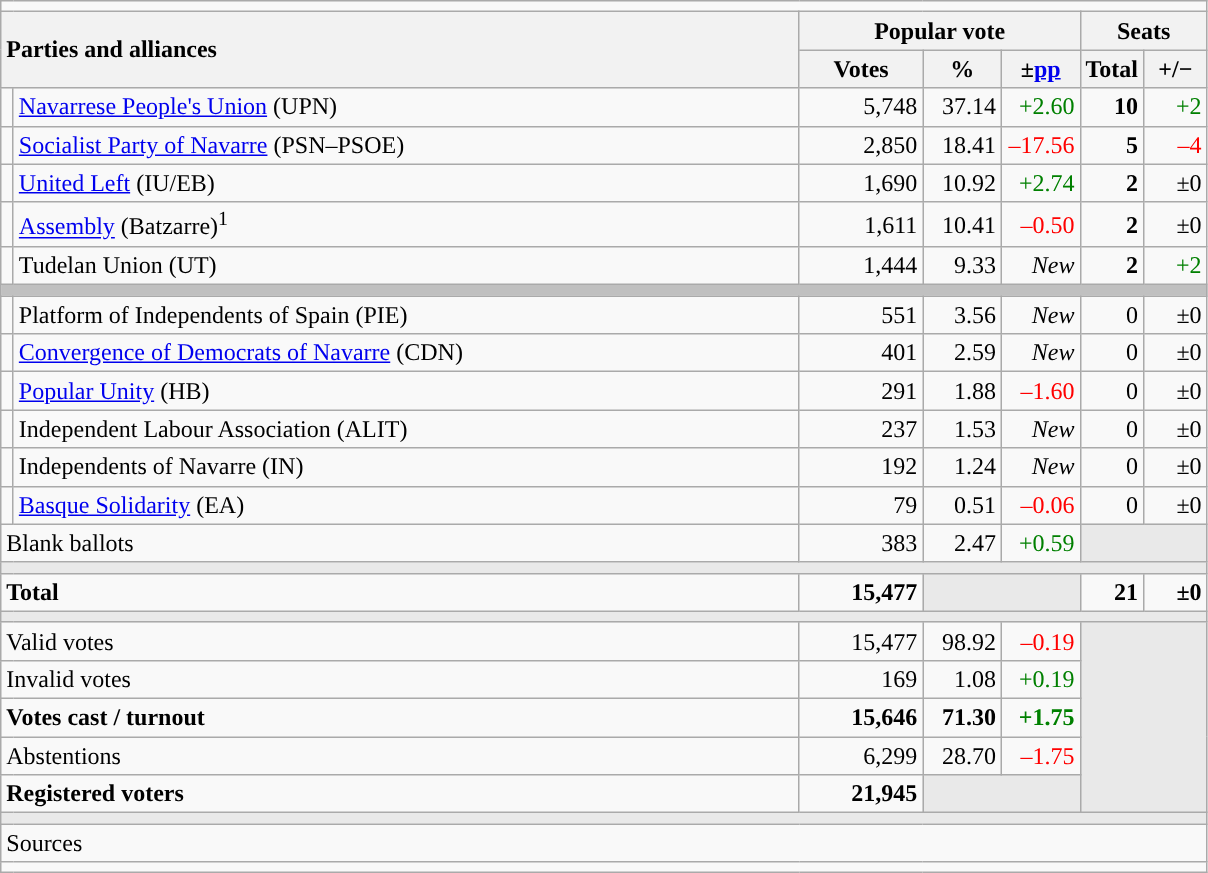<table class="wikitable" style="text-align:right;">
<tr>
<td colspan="7"></td>
</tr>
<tr>
<th style="text-align:left;" rowspan="2" colspan="2" width="525">Parties and alliances</th>
<th colspan="3">Popular vote</th>
<th colspan="2">Seats</th>
</tr>
<tr>
<th width="75">Votes</th>
<th width="45">%</th>
<th width="45">±<a href='#'>pp</a></th>
<th width="35">Total</th>
<th width="35">+/−</th>
</tr>
<tr>
<td width="1" style="color:inherit;background:"></td>
<td align="left"><a href='#'>Navarrese People's Union</a> (UPN)</td>
<td>5,748</td>
<td>37.14</td>
<td style="color:green;">+2.60</td>
<td><strong>10</strong></td>
<td style="color:green;">+2</td>
</tr>
<tr>
<td style="color:inherit;background:"></td>
<td align="left"><a href='#'>Socialist Party of Navarre</a> (PSN–PSOE)</td>
<td>2,850</td>
<td>18.41</td>
<td style="color:red;">–17.56</td>
<td><strong>5</strong></td>
<td style="color:red;">–4</td>
</tr>
<tr>
<td style="color:inherit;background:"></td>
<td align="left"><a href='#'>United Left</a> (IU/EB)</td>
<td>1,690</td>
<td>10.92</td>
<td style="color:green;">+2.74</td>
<td><strong>2</strong></td>
<td>±0</td>
</tr>
<tr>
<td style="color:inherit;background:"></td>
<td align="left"><a href='#'>Assembly</a> (Batzarre)<sup>1</sup></td>
<td>1,611</td>
<td>10.41</td>
<td style="color:red;">–0.50</td>
<td><strong>2</strong></td>
<td>±0</td>
</tr>
<tr>
<td style="color:inherit;background:"></td>
<td align="left">Tudelan Union (UT)</td>
<td>1,444</td>
<td>9.33</td>
<td><em>New</em></td>
<td><strong>2</strong></td>
<td style="color:green;">+2</td>
</tr>
<tr>
<td colspan="7" bgcolor="#C0C0C0"></td>
</tr>
<tr>
<td style="color:inherit;background:"></td>
<td align="left">Platform of Independents of Spain (PIE)</td>
<td>551</td>
<td>3.56</td>
<td><em>New</em></td>
<td>0</td>
<td>±0</td>
</tr>
<tr>
<td style="color:inherit;background:"></td>
<td align="left"><a href='#'>Convergence of Democrats of Navarre</a> (CDN)</td>
<td>401</td>
<td>2.59</td>
<td><em>New</em></td>
<td>0</td>
<td>±0</td>
</tr>
<tr>
<td style="color:inherit;background:"></td>
<td align="left"><a href='#'>Popular Unity</a> (HB)</td>
<td>291</td>
<td>1.88</td>
<td style="color:red;">–1.60</td>
<td>0</td>
<td>±0</td>
</tr>
<tr>
<td style="color:inherit;background:"></td>
<td align="left">Independent Labour Association (ALIT)</td>
<td>237</td>
<td>1.53</td>
<td><em>New</em></td>
<td>0</td>
<td>±0</td>
</tr>
<tr>
<td style="color:inherit;background:"></td>
<td align="left">Independents of Navarre (IN)</td>
<td>192</td>
<td>1.24</td>
<td><em>New</em></td>
<td>0</td>
<td>±0</td>
</tr>
<tr>
<td style="color:inherit;background:"></td>
<td align="left"><a href='#'>Basque Solidarity</a> (EA)</td>
<td>79</td>
<td>0.51</td>
<td style="color:red;">–0.06</td>
<td>0</td>
<td>±0</td>
</tr>
<tr>
<td align="left" colspan="2">Blank ballots</td>
<td>383</td>
<td>2.47</td>
<td style="color:green;">+0.59</td>
<td bgcolor="#E9E9E9" colspan="2"></td>
</tr>
<tr>
<td colspan="7" bgcolor="#E9E9E9"></td>
</tr>
<tr style="font-weight:bold;">
<td align="left" colspan="2">Total</td>
<td>15,477</td>
<td bgcolor="#E9E9E9" colspan="2"></td>
<td>21</td>
<td>±0</td>
</tr>
<tr>
<td colspan="7" bgcolor="#E9E9E9"></td>
</tr>
<tr>
<td align="left" colspan="2">Valid votes</td>
<td>15,477</td>
<td>98.92</td>
<td style="color:red;">–0.19</td>
<td bgcolor="#E9E9E9" colspan="2" rowspan="5"></td>
</tr>
<tr>
<td align="left" colspan="2">Invalid votes</td>
<td>169</td>
<td>1.08</td>
<td style="color:green;">+0.19</td>
</tr>
<tr style="font-weight:bold;">
<td align="left" colspan="2">Votes cast / turnout</td>
<td>15,646</td>
<td>71.30</td>
<td style="color:green;">+1.75</td>
</tr>
<tr>
<td align="left" colspan="2">Abstentions</td>
<td>6,299</td>
<td>28.70</td>
<td style="color:red;">–1.75</td>
</tr>
<tr style="font-weight:bold;">
<td align="left" colspan="2">Registered voters</td>
<td>21,945</td>
<td bgcolor="#E9E9E9" colspan="2"></td>
</tr>
<tr>
<td colspan="7" bgcolor="#E9E9E9"></td>
</tr>
<tr>
<td align="left" colspan="7">Sources</td>
</tr>
<tr>
<td colspan="7" style="text-align:left; max-width:790px;"></td>
</tr>
</table>
